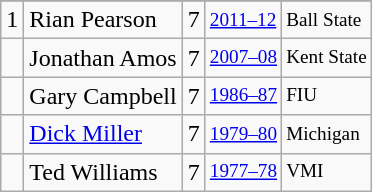<table class="wikitable">
<tr>
</tr>
<tr>
<td>1</td>
<td>Rian Pearson</td>
<td>7</td>
<td style="font-size:80%;"><a href='#'>2011–12</a></td>
<td style="font-size:80%;">Ball State</td>
</tr>
<tr>
<td></td>
<td>Jonathan Amos</td>
<td>7</td>
<td style="font-size:80%;"><a href='#'>2007–08</a></td>
<td style="font-size:80%;">Kent State</td>
</tr>
<tr>
<td></td>
<td>Gary Campbell</td>
<td>7</td>
<td style="font-size:80%;"><a href='#'>1986–87</a></td>
<td style="font-size:80%;">FIU</td>
</tr>
<tr>
<td></td>
<td><a href='#'>Dick Miller</a></td>
<td>7</td>
<td style="font-size:80%;"><a href='#'>1979–80</a></td>
<td style="font-size:80%;">Michigan</td>
</tr>
<tr>
<td></td>
<td>Ted Williams</td>
<td>7</td>
<td style="font-size:80%;"><a href='#'>1977–78</a></td>
<td style="font-size:80%;">VMI</td>
</tr>
</table>
